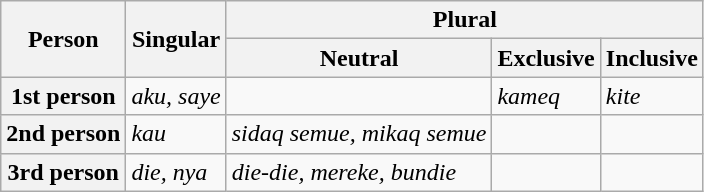<table class="wikitable">
<tr>
<th rowspan="2">Person</th>
<th rowspan="2">Singular</th>
<th colspan="3">Plural</th>
</tr>
<tr>
<th>Neutral</th>
<th>Exclusive</th>
<th>Inclusive</th>
</tr>
<tr>
<th>1st person</th>
<td><em>aku, saye</em></td>
<td></td>
<td><em>kameq</em></td>
<td><em>kite</em></td>
</tr>
<tr>
<th>2nd person</th>
<td><em>kau</em></td>
<td><em>sidaq semue, mikaq semue</em></td>
<td></td>
<td></td>
</tr>
<tr>
<th>3rd person</th>
<td><em>die, nya</em></td>
<td><em>die-die, mereke, bundie</em></td>
<td></td>
<td></td>
</tr>
</table>
